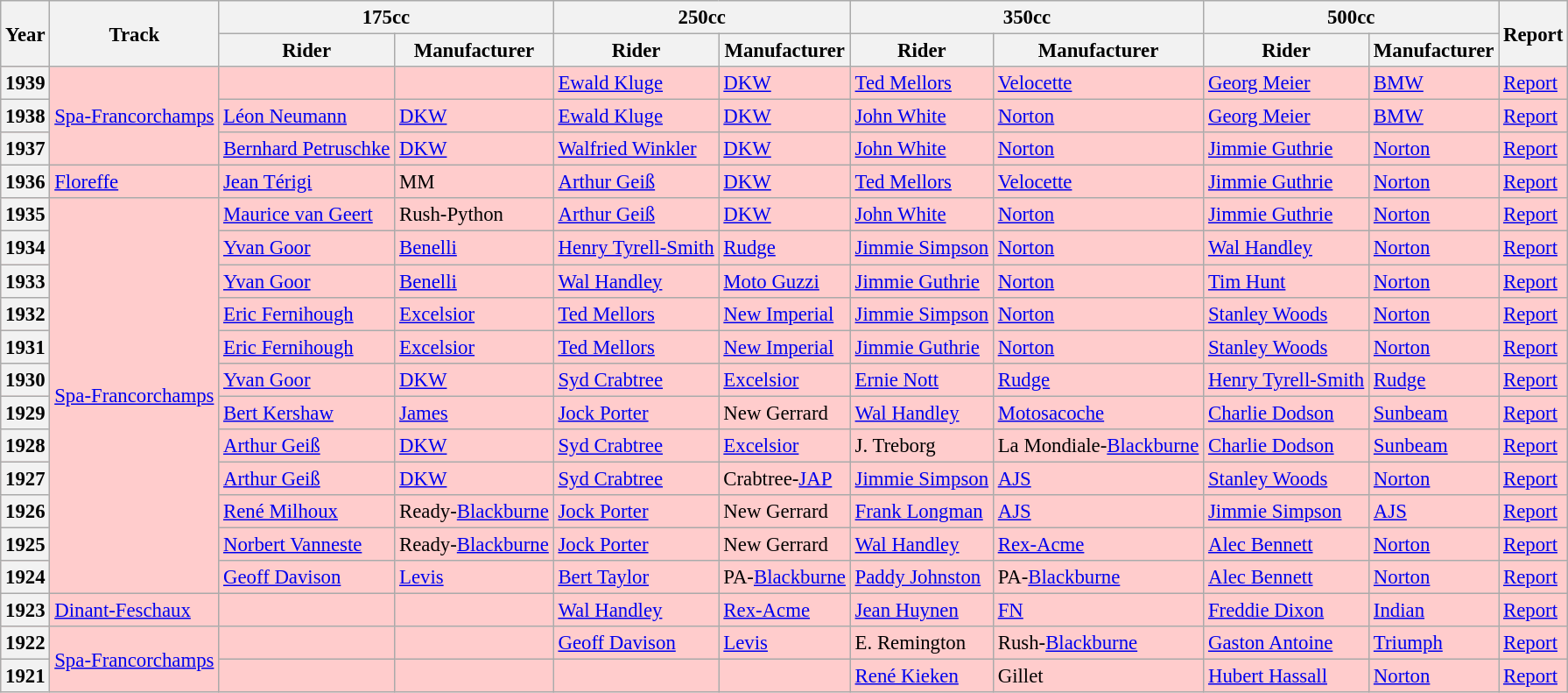<table class="wikitable" style="font-size: 95%;">
<tr>
<th rowspan=2>Year</th>
<th rowspan=2>Track</th>
<th colspan=2>175cc</th>
<th colspan=2>250cc</th>
<th colspan=2>350cc</th>
<th colspan=2>500cc</th>
<th rowspan=2>Report</th>
</tr>
<tr>
<th>Rider</th>
<th>Manufacturer</th>
<th>Rider</th>
<th>Manufacturer</th>
<th>Rider</th>
<th>Manufacturer</th>
<th>Rider</th>
<th>Manufacturer</th>
</tr>
<tr style="background-color:#ffcccc">
<th>1939</th>
<td rowspan="3"><a href='#'>Spa-Francorchamps</a></td>
<td></td>
<td></td>
<td> <a href='#'>Ewald Kluge</a></td>
<td><a href='#'>DKW</a></td>
<td> <a href='#'>Ted Mellors</a></td>
<td><a href='#'>Velocette</a></td>
<td> <a href='#'>Georg Meier</a></td>
<td><a href='#'>BMW</a></td>
<td><a href='#'>Report</a></td>
</tr>
<tr style="background-color:#ffcccc">
<th>1938</th>
<td> <a href='#'>Léon Neumann</a></td>
<td><a href='#'>DKW</a></td>
<td> <a href='#'>Ewald Kluge</a></td>
<td><a href='#'>DKW</a></td>
<td> <a href='#'>John White</a></td>
<td><a href='#'>Norton</a></td>
<td> <a href='#'>Georg Meier</a></td>
<td><a href='#'>BMW</a></td>
<td><a href='#'>Report</a></td>
</tr>
<tr style="background-color:#ffcccc">
<th>1937</th>
<td> <a href='#'>Bernhard Petruschke</a></td>
<td><a href='#'>DKW</a></td>
<td> <a href='#'>Walfried Winkler</a></td>
<td><a href='#'>DKW</a></td>
<td> <a href='#'>John White</a></td>
<td><a href='#'>Norton</a></td>
<td> <a href='#'>Jimmie Guthrie</a></td>
<td><a href='#'>Norton</a></td>
<td><a href='#'>Report</a></td>
</tr>
<tr style="background-color:#ffcccc">
<th>1936</th>
<td><a href='#'>Floreffe</a></td>
<td> <a href='#'>Jean Térigi</a></td>
<td>MM</td>
<td> <a href='#'>Arthur Geiß</a></td>
<td><a href='#'>DKW</a></td>
<td> <a href='#'>Ted Mellors</a></td>
<td><a href='#'>Velocette</a></td>
<td> <a href='#'>Jimmie Guthrie</a></td>
<td><a href='#'>Norton</a></td>
<td><a href='#'>Report</a></td>
</tr>
<tr style="background-color:#ffcccc">
<th>1935</th>
<td rowspan="12"><a href='#'>Spa-Francorchamps</a></td>
<td> <a href='#'>Maurice van Geert</a></td>
<td>Rush-Python</td>
<td> <a href='#'>Arthur Geiß</a></td>
<td><a href='#'>DKW</a></td>
<td> <a href='#'>John White</a></td>
<td><a href='#'>Norton</a></td>
<td> <a href='#'>Jimmie Guthrie</a></td>
<td><a href='#'>Norton</a></td>
<td><a href='#'>Report</a></td>
</tr>
<tr style="background-color:#ffcccc">
<th>1934</th>
<td> <a href='#'>Yvan Goor</a></td>
<td><a href='#'>Benelli</a></td>
<td> <a href='#'>Henry Tyrell-Smith</a></td>
<td><a href='#'>Rudge</a></td>
<td> <a href='#'>Jimmie Simpson</a></td>
<td><a href='#'>Norton</a></td>
<td> <a href='#'>Wal Handley</a></td>
<td><a href='#'>Norton</a></td>
<td><a href='#'>Report</a></td>
</tr>
<tr style="background-color:#ffcccc">
<th>1933</th>
<td> <a href='#'>Yvan Goor</a></td>
<td><a href='#'>Benelli</a></td>
<td> <a href='#'>Wal Handley</a></td>
<td><a href='#'>Moto Guzzi</a></td>
<td> <a href='#'>Jimmie Guthrie</a></td>
<td><a href='#'>Norton</a></td>
<td> <a href='#'>Tim Hunt</a></td>
<td><a href='#'>Norton</a></td>
<td><a href='#'>Report</a></td>
</tr>
<tr style="background-color:#ffcccc">
<th>1932</th>
<td> <a href='#'>Eric Fernihough</a></td>
<td><a href='#'>Excelsior</a></td>
<td> <a href='#'>Ted Mellors</a></td>
<td><a href='#'>New Imperial</a></td>
<td> <a href='#'>Jimmie Simpson</a></td>
<td><a href='#'>Norton</a></td>
<td> <a href='#'>Stanley Woods</a></td>
<td><a href='#'>Norton</a></td>
<td><a href='#'>Report</a></td>
</tr>
<tr style="background-color:#ffcccc">
<th>1931</th>
<td> <a href='#'>Eric Fernihough</a></td>
<td><a href='#'>Excelsior</a></td>
<td> <a href='#'>Ted Mellors</a></td>
<td><a href='#'>New Imperial</a></td>
<td> <a href='#'>Jimmie Guthrie</a></td>
<td><a href='#'>Norton</a></td>
<td> <a href='#'>Stanley Woods</a></td>
<td><a href='#'>Norton</a></td>
<td><a href='#'>Report</a></td>
</tr>
<tr style="background-color:#ffcccc">
<th>1930</th>
<td> <a href='#'>Yvan Goor</a></td>
<td><a href='#'>DKW</a></td>
<td> <a href='#'>Syd Crabtree</a></td>
<td><a href='#'>Excelsior</a></td>
<td> <a href='#'>Ernie Nott</a></td>
<td><a href='#'>Rudge</a></td>
<td> <a href='#'>Henry Tyrell-Smith</a></td>
<td><a href='#'>Rudge</a></td>
<td><a href='#'>Report</a></td>
</tr>
<tr style="background-color:#ffcccc">
<th>1929</th>
<td> <a href='#'>Bert Kershaw</a></td>
<td><a href='#'>James</a></td>
<td> <a href='#'>Jock Porter</a></td>
<td>New Gerrard</td>
<td> <a href='#'>Wal Handley</a></td>
<td><a href='#'>Motosacoche</a></td>
<td> <a href='#'>Charlie Dodson</a></td>
<td><a href='#'>Sunbeam</a></td>
<td><a href='#'>Report</a></td>
</tr>
<tr style="background-color:#ffcccc">
<th>1928</th>
<td> <a href='#'>Arthur Geiß</a></td>
<td><a href='#'>DKW</a></td>
<td> <a href='#'>Syd Crabtree</a></td>
<td><a href='#'>Excelsior</a></td>
<td> J. Treborg</td>
<td>La Mondiale-<a href='#'>Blackburne</a></td>
<td> <a href='#'>Charlie Dodson</a></td>
<td><a href='#'>Sunbeam</a></td>
<td><a href='#'>Report</a></td>
</tr>
<tr style="background-color:#ffcccc">
<th>1927</th>
<td> <a href='#'>Arthur Geiß</a></td>
<td><a href='#'>DKW</a></td>
<td> <a href='#'>Syd Crabtree</a></td>
<td>Crabtree-<a href='#'>JAP</a></td>
<td> <a href='#'>Jimmie Simpson</a></td>
<td><a href='#'>AJS</a></td>
<td> <a href='#'>Stanley Woods</a></td>
<td><a href='#'>Norton</a></td>
<td><a href='#'>Report</a></td>
</tr>
<tr style="background-color:#ffcccc">
<th>1926</th>
<td> <a href='#'>René Milhoux</a></td>
<td>Ready-<a href='#'>Blackburne</a></td>
<td> <a href='#'>Jock Porter</a></td>
<td>New Gerrard</td>
<td> <a href='#'>Frank Longman</a></td>
<td><a href='#'>AJS</a></td>
<td> <a href='#'>Jimmie Simpson</a></td>
<td><a href='#'>AJS</a></td>
<td><a href='#'>Report</a></td>
</tr>
<tr style="background-color:#ffcccc">
<th>1925</th>
<td> <a href='#'>Norbert Vanneste</a></td>
<td>Ready-<a href='#'>Blackburne</a></td>
<td> <a href='#'>Jock Porter</a></td>
<td>New Gerrard</td>
<td> <a href='#'>Wal Handley</a></td>
<td><a href='#'>Rex-Acme</a></td>
<td> <a href='#'>Alec Bennett</a></td>
<td><a href='#'>Norton</a></td>
<td><a href='#'>Report</a></td>
</tr>
<tr style="background-color:#ffcccc">
<th>1924</th>
<td> <a href='#'>Geoff Davison</a></td>
<td><a href='#'>Levis</a></td>
<td> <a href='#'>Bert Taylor</a></td>
<td>PA-<a href='#'>Blackburne</a></td>
<td> <a href='#'>Paddy Johnston</a></td>
<td>PA-<a href='#'>Blackburne</a></td>
<td> <a href='#'>Alec Bennett</a></td>
<td><a href='#'>Norton</a></td>
<td><a href='#'>Report</a></td>
</tr>
<tr style="background-color:#ffcccc">
<th>1923</th>
<td><a href='#'>Dinant-Feschaux</a></td>
<td></td>
<td></td>
<td> <a href='#'>Wal Handley</a></td>
<td><a href='#'>Rex-Acme</a></td>
<td> <a href='#'>Jean Huynen</a></td>
<td><a href='#'>FN</a></td>
<td> <a href='#'>Freddie Dixon</a></td>
<td><a href='#'>Indian</a></td>
<td><a href='#'>Report</a></td>
</tr>
<tr style="background-color:#ffcccc">
<th>1922</th>
<td rowspan="2"><a href='#'>Spa-Francorchamps</a></td>
<td></td>
<td></td>
<td> <a href='#'>Geoff Davison</a></td>
<td><a href='#'>Levis</a></td>
<td> E. Remington</td>
<td>Rush-<a href='#'>Blackburne</a></td>
<td> <a href='#'>Gaston Antoine</a></td>
<td><a href='#'>Triumph</a></td>
<td><a href='#'>Report</a></td>
</tr>
<tr style="background-color:#ffcccc">
<th>1921</th>
<td></td>
<td></td>
<td></td>
<td></td>
<td> <a href='#'>René Kieken</a></td>
<td>Gillet</td>
<td> <a href='#'>Hubert Hassall</a></td>
<td><a href='#'>Norton</a></td>
<td><a href='#'>Report</a></td>
</tr>
</table>
